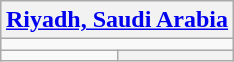<table class="wikitable" style="margin:1em auto;">
<tr>
<th colspan="3"><a href='#'>Riyadh, Saudi Arabia</a></th>
</tr>
<tr>
<td colspan="3"></td>
</tr>
<tr>
<td colspan="2"></td>
<th></th>
</tr>
</table>
